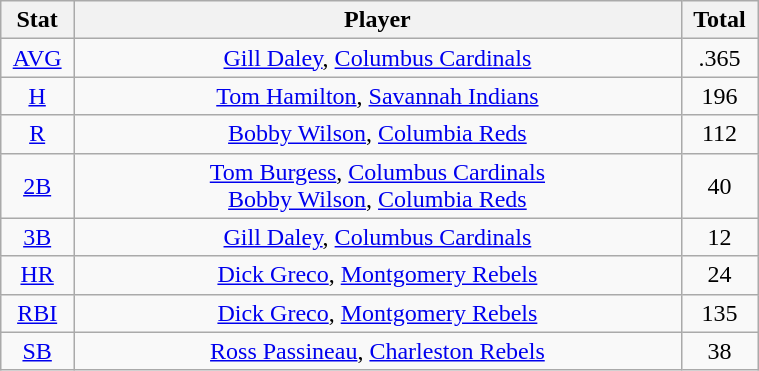<table class="wikitable" width="40%" style="text-align:center;">
<tr>
<th width="5%">Stat</th>
<th width="60%">Player</th>
<th width="5%">Total</th>
</tr>
<tr>
<td><a href='#'>AVG</a></td>
<td><a href='#'>Gill Daley</a>, <a href='#'>Columbus Cardinals</a></td>
<td>.365</td>
</tr>
<tr>
<td><a href='#'>H</a></td>
<td><a href='#'>Tom Hamilton</a>, <a href='#'>Savannah Indians</a></td>
<td>196</td>
</tr>
<tr>
<td><a href='#'>R</a></td>
<td><a href='#'>Bobby Wilson</a>, <a href='#'>Columbia Reds</a></td>
<td>112</td>
</tr>
<tr>
<td><a href='#'>2B</a></td>
<td><a href='#'>Tom Burgess</a>, <a href='#'>Columbus Cardinals</a> <br> <a href='#'>Bobby Wilson</a>, <a href='#'>Columbia Reds</a></td>
<td>40</td>
</tr>
<tr>
<td><a href='#'>3B</a></td>
<td><a href='#'>Gill Daley</a>, <a href='#'>Columbus Cardinals</a></td>
<td>12</td>
</tr>
<tr>
<td><a href='#'>HR</a></td>
<td><a href='#'>Dick Greco</a>, <a href='#'>Montgomery Rebels</a></td>
<td>24</td>
</tr>
<tr>
<td><a href='#'>RBI</a></td>
<td><a href='#'>Dick Greco</a>, <a href='#'>Montgomery Rebels</a></td>
<td>135</td>
</tr>
<tr>
<td><a href='#'>SB</a></td>
<td><a href='#'>Ross Passineau</a>, <a href='#'>Charleston Rebels</a></td>
<td>38</td>
</tr>
</table>
